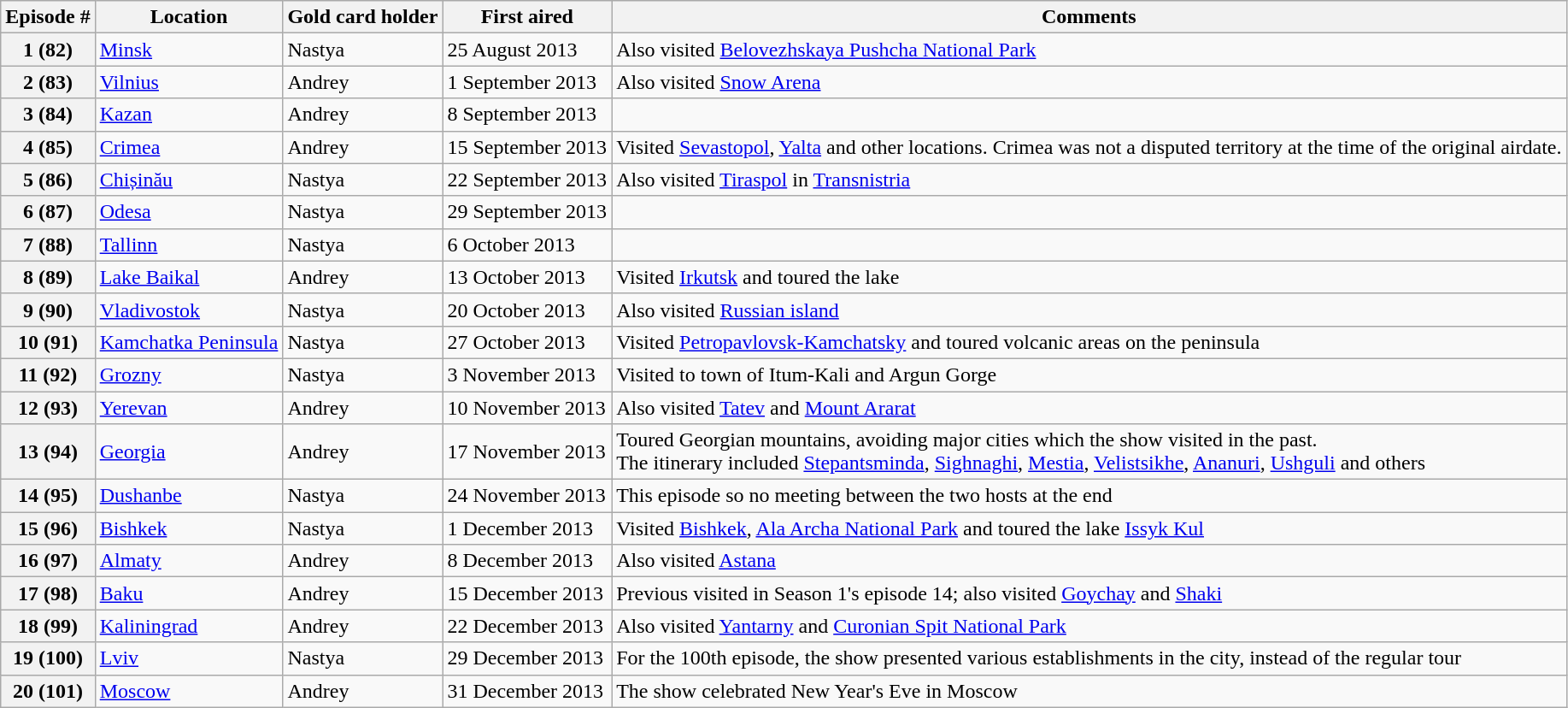<table class="wikitable">
<tr>
<th>Episode #</th>
<th>Location</th>
<th>Gold card holder</th>
<th>First aired</th>
<th>Comments</th>
</tr>
<tr>
<th>1 (82)</th>
<td> <a href='#'>Minsk</a></td>
<td>Nastya</td>
<td>25 August 2013</td>
<td>Also visited <a href='#'>Belovezhskaya Pushcha National Park</a></td>
</tr>
<tr>
<th>2 (83)</th>
<td> <a href='#'>Vilnius</a></td>
<td>Andrey</td>
<td>1 September 2013</td>
<td>Also visited <a href='#'>Snow Arena</a></td>
</tr>
<tr>
<th>3 (84)</th>
<td> <a href='#'>Kazan</a></td>
<td>Andrey</td>
<td>8 September 2013</td>
<td></td>
</tr>
<tr>
<th>4 (85)</th>
<td> <a href='#'>Crimea</a></td>
<td>Andrey</td>
<td>15 September 2013</td>
<td>Visited <a href='#'>Sevastopol</a>, <a href='#'>Yalta</a> and other locations. Crimea was not a disputed territory at the time of the original airdate.</td>
</tr>
<tr>
<th>5 (86)</th>
<td> <a href='#'>Chișinău</a></td>
<td>Nastya</td>
<td>22 September 2013</td>
<td>Also visited <a href='#'>Tiraspol</a> in <a href='#'>Transnistria</a></td>
</tr>
<tr>
<th>6 (87)</th>
<td> <a href='#'>Odesa</a></td>
<td>Nastya</td>
<td>29 September 2013</td>
<td></td>
</tr>
<tr>
<th>7 (88)</th>
<td> <a href='#'>Tallinn</a></td>
<td>Nastya</td>
<td>6 October 2013</td>
<td></td>
</tr>
<tr>
<th>8 (89)</th>
<td> <a href='#'>Lake Baikal</a></td>
<td>Andrey</td>
<td>13 October 2013</td>
<td>Visited <a href='#'>Irkutsk</a> and toured the lake</td>
</tr>
<tr>
<th>9 (90)</th>
<td> <a href='#'>Vladivostok</a></td>
<td>Nastya</td>
<td>20 October 2013</td>
<td>Also visited <a href='#'>Russian island</a></td>
</tr>
<tr>
<th>10 (91)</th>
<td> <a href='#'>Kamchatka Peninsula</a></td>
<td>Nastya</td>
<td>27 October 2013</td>
<td>Visited <a href='#'>Petropavlovsk-Kamchatsky</a> and toured volcanic areas on the peninsula</td>
</tr>
<tr>
<th>11 (92)</th>
<td> <a href='#'>Grozny</a></td>
<td>Nastya</td>
<td>3 November 2013</td>
<td>Visited to town of Itum-Kali and Argun Gorge</td>
</tr>
<tr>
<th>12 (93)</th>
<td> <a href='#'>Yerevan</a></td>
<td>Andrey</td>
<td>10 November 2013</td>
<td>Also visited <a href='#'>Tatev</a> and <a href='#'>Mount Ararat</a></td>
</tr>
<tr>
<th>13 (94)</th>
<td> <a href='#'>Georgia</a></td>
<td>Andrey</td>
<td>17 November 2013</td>
<td>Toured Georgian mountains, avoiding major cities which the show visited in the past.<br> The itinerary included <a href='#'>Stepantsminda</a>, <a href='#'>Sighnaghi</a>, <a href='#'>Mestia</a>, <a href='#'>Velistsikhe</a>, <a href='#'>Ananuri</a>, <a href='#'>Ushguli</a> and others</td>
</tr>
<tr>
<th>14 (95)</th>
<td> <a href='#'>Dushanbe</a></td>
<td>Nastya</td>
<td>24 November 2013</td>
<td>This episode so no meeting between the two hosts at the end</td>
</tr>
<tr>
<th>15 (96)</th>
<td> <a href='#'>Bishkek</a></td>
<td>Nastya</td>
<td>1 December 2013</td>
<td>Visited <a href='#'>Bishkek</a>, <a href='#'>Ala Archa National Park</a> and toured the lake <a href='#'>Issyk Kul</a></td>
</tr>
<tr>
<th>16 (97)</th>
<td> <a href='#'>Almaty</a></td>
<td>Andrey</td>
<td>8 December 2013</td>
<td>Also visited <a href='#'>Astana</a></td>
</tr>
<tr>
<th>17 (98)</th>
<td> <a href='#'>Baku</a></td>
<td>Andrey</td>
<td>15 December 2013</td>
<td>Previous visited in Season 1's episode 14; also visited <a href='#'>Goychay</a> and <a href='#'>Shaki</a></td>
</tr>
<tr>
<th>18 (99)</th>
<td> <a href='#'>Kaliningrad</a></td>
<td>Andrey</td>
<td>22 December 2013</td>
<td>Also visited <a href='#'>Yantarny</a> and <a href='#'>Curonian Spit National Park</a></td>
</tr>
<tr>
<th>19 (100)</th>
<td> <a href='#'>Lviv</a></td>
<td>Nastya</td>
<td>29 December 2013</td>
<td>For the 100th episode, the show presented various establishments in the city, instead of the regular tour</td>
</tr>
<tr>
<th>20 (101)</th>
<td> <a href='#'>Moscow</a></td>
<td>Andrey</td>
<td>31 December 2013</td>
<td>The show celebrated New Year's Eve in Moscow</td>
</tr>
</table>
